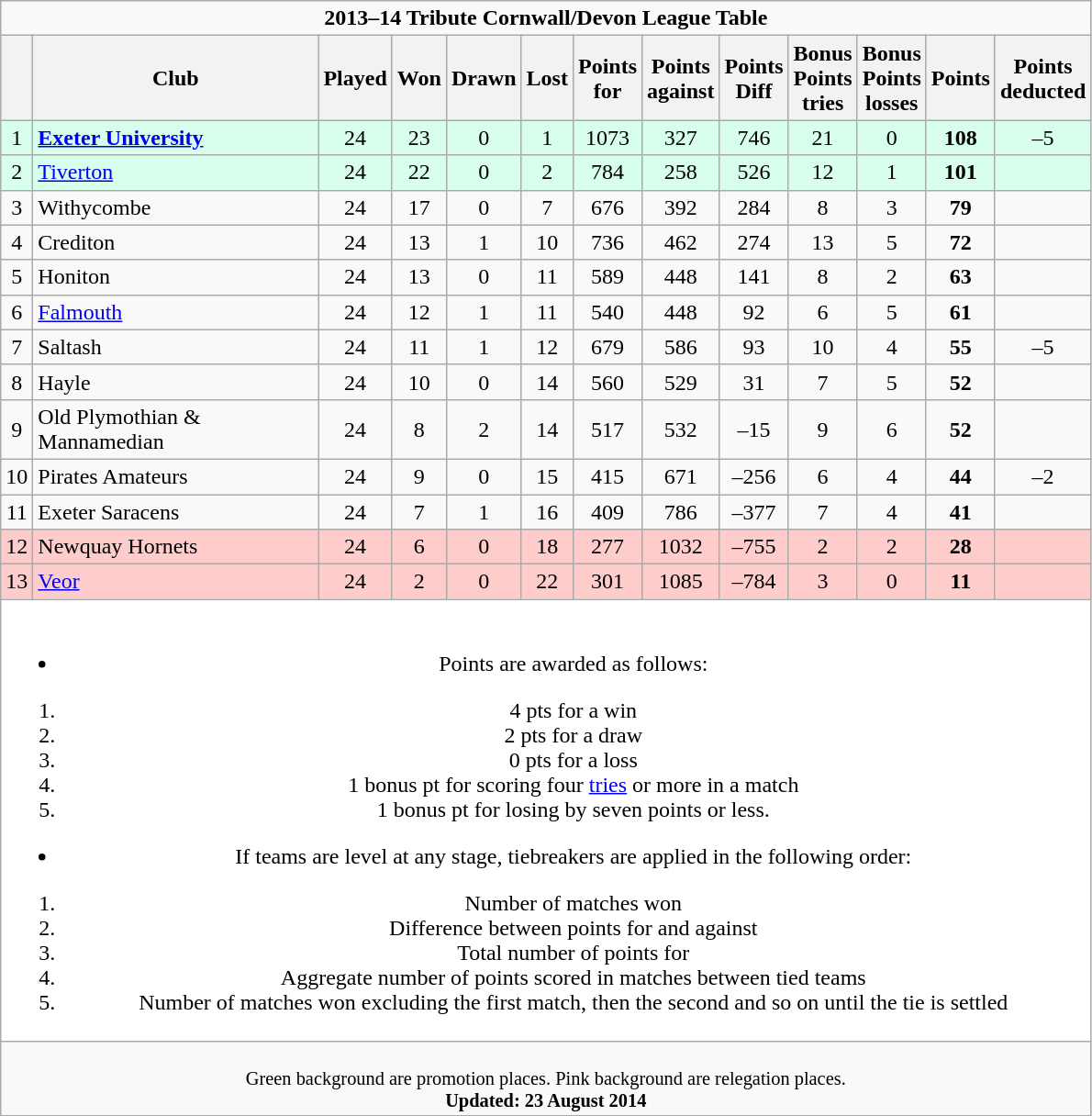<table class="wikitable" style="text-align: center;">
<tr>
<td colspan="13"><strong> 2013–14 Tribute Cornwall/Devon League Table</strong></td>
</tr>
<tr>
<th bgcolor="#efefef" width="10"></th>
<th bgcolor="#efefef" width="200">Club</th>
<th bgcolor="#efefef" width="20">Played</th>
<th bgcolor="#efefef" width="20">Won</th>
<th bgcolor="#efefef" width="20">Drawn</th>
<th bgcolor="#efefef" width="20">Lost</th>
<th bgcolor="#efefef" width="20">Points for</th>
<th bgcolor="#efefef" width="20">Points against</th>
<th bgcolor="#efefef" width="20">Points Diff</th>
<th bgcolor="#efefef" width="20">Bonus Points tries</th>
<th bgcolor="#efefef" width="20">Bonus Points losses</th>
<th bgcolor="#efefef" width="20">Points</th>
<th bgcolor="#efefef" width="20">Points deducted</th>
</tr>
<tr bgcolor=#d8ffeb align=center>
<td>1</td>
<td align=left><strong><a href='#'>Exeter University</a></strong></td>
<td>24</td>
<td>23</td>
<td>0</td>
<td>1</td>
<td>1073</td>
<td>327</td>
<td>746</td>
<td>21</td>
<td>0</td>
<td><strong>108</strong></td>
<td>–5</td>
</tr>
<tr bgcolor=#d8ffeb align=center>
<td>2</td>
<td align=left><a href='#'>Tiverton</a></td>
<td>24</td>
<td>22</td>
<td>0</td>
<td>2</td>
<td>784</td>
<td>258</td>
<td>526</td>
<td>12</td>
<td>1</td>
<td><strong>101</strong></td>
<td></td>
</tr>
<tr>
<td>3</td>
<td align=left>Withycombe</td>
<td>24</td>
<td>17</td>
<td>0</td>
<td>7</td>
<td>676</td>
<td>392</td>
<td>284</td>
<td>8</td>
<td>3</td>
<td><strong>79</strong></td>
<td></td>
</tr>
<tr>
<td>4</td>
<td align=left>Crediton</td>
<td>24</td>
<td>13</td>
<td>1</td>
<td>10</td>
<td>736</td>
<td>462</td>
<td>274</td>
<td>13</td>
<td>5</td>
<td><strong>72</strong></td>
<td></td>
</tr>
<tr>
<td>5</td>
<td align=left>Honiton</td>
<td>24</td>
<td>13</td>
<td>0</td>
<td>11</td>
<td>589</td>
<td>448</td>
<td>141</td>
<td>8</td>
<td>2</td>
<td><strong>63</strong></td>
<td></td>
</tr>
<tr>
<td>6</td>
<td align=left><a href='#'>Falmouth</a></td>
<td>24</td>
<td>12</td>
<td>1</td>
<td>11</td>
<td>540</td>
<td>448</td>
<td>92</td>
<td>6</td>
<td>5</td>
<td><strong>61</strong></td>
<td></td>
</tr>
<tr>
<td>7</td>
<td align=left>Saltash</td>
<td>24</td>
<td>11</td>
<td>1</td>
<td>12</td>
<td>679</td>
<td>586</td>
<td>93</td>
<td>10</td>
<td>4</td>
<td><strong>55</strong></td>
<td>–5</td>
</tr>
<tr>
<td>8</td>
<td align=left>Hayle</td>
<td>24</td>
<td>10</td>
<td>0</td>
<td>14</td>
<td>560</td>
<td>529</td>
<td>31</td>
<td>7</td>
<td>5</td>
<td><strong>52</strong></td>
<td></td>
</tr>
<tr>
<td>9</td>
<td align=left>Old Plymothian & Mannamedian</td>
<td>24</td>
<td>8</td>
<td>2</td>
<td>14</td>
<td>517</td>
<td>532</td>
<td>–15</td>
<td>9</td>
<td>6</td>
<td><strong>52</strong></td>
<td></td>
</tr>
<tr>
<td>10</td>
<td align=left>Pirates Amateurs</td>
<td>24</td>
<td>9</td>
<td>0</td>
<td>15</td>
<td>415</td>
<td>671</td>
<td>–256</td>
<td>6</td>
<td>4</td>
<td><strong>44</strong></td>
<td>–2</td>
</tr>
<tr>
<td>11</td>
<td align=left>Exeter Saracens</td>
<td>24</td>
<td>7</td>
<td>1</td>
<td>16</td>
<td>409</td>
<td>786</td>
<td>–377</td>
<td>7</td>
<td>4</td>
<td><strong>41</strong></td>
<td></td>
</tr>
<tr bgcolor=#ffcccc>
<td>12</td>
<td align=left>Newquay Hornets</td>
<td>24</td>
<td>6</td>
<td>0</td>
<td>18</td>
<td>277</td>
<td>1032</td>
<td>–755</td>
<td>2</td>
<td>2</td>
<td><strong>28</strong></td>
<td></td>
</tr>
<tr bgcolor=#ffcccc>
<td>13</td>
<td align=left><a href='#'>Veor</a></td>
<td>24</td>
<td>2</td>
<td>0</td>
<td>22</td>
<td>301</td>
<td>1085</td>
<td>–784</td>
<td>3</td>
<td>0</td>
<td><strong>11</strong></td>
<td></td>
</tr>
<tr bgcolor=#ffffff align=center>
<td colspan="13"><br><ul><li>Points are awarded as follows:</li></ul><ol><li>4 pts for a win</li><li>2 pts for a draw</li><li>0 pts for a loss</li><li>1 bonus pt for scoring four <a href='#'>tries</a> or more in a match</li><li>1 bonus pt for losing by seven points or less.</li></ol><ul><li>If teams are level at any stage, tiebreakers are applied in the following order:</li></ul><ol><li>Number of matches won</li><li>Difference between points for and against</li><li>Total number of points for</li><li>Aggregate number of points scored in matches between tied teams</li><li>Number of matches won excluding the first match, then the second and so on until the tie is settled</li></ol></td>
</tr>
<tr>
<td colspan="13" style="border:0px;font-size:85%;"><br><span>Green background</span> are promotion places.
<span>Pink background</span> are relegation places. <br>
<strong>Updated: 23 August 2014</strong></td>
</tr>
<tr>
</tr>
</table>
